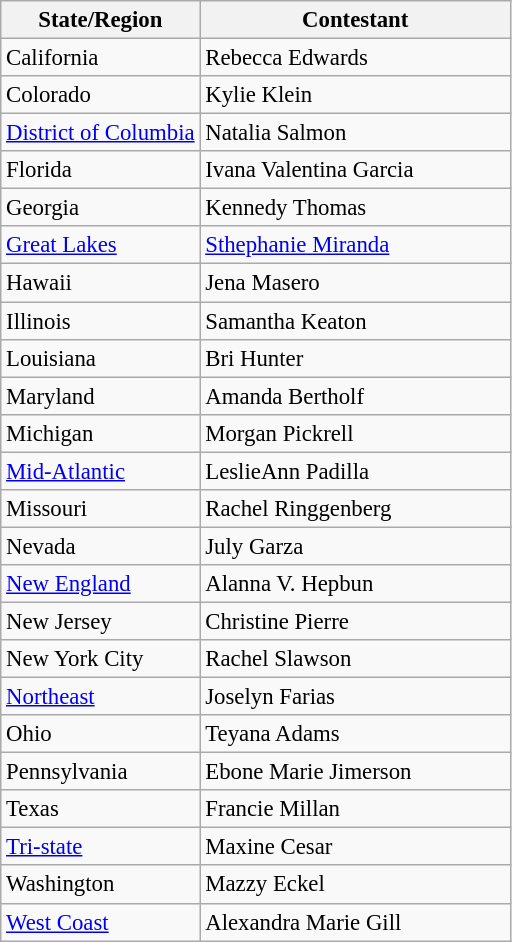<table class="wikitable sortable" style="font-size: 95%;">
<tr>
<th>State/Region</th>
<th width=200>Contestant</th>
</tr>
<tr>
<td>California</td>
<td>Rebecca Edwards</td>
</tr>
<tr>
<td>Colorado</td>
<td>Kylie Klein</td>
</tr>
<tr>
<td><a href='#'>District of Columbia</a></td>
<td>Natalia Salmon</td>
</tr>
<tr>
<td>Florida</td>
<td>Ivana Valentina Garcia</td>
</tr>
<tr>
<td>Georgia</td>
<td>Kennedy Thomas</td>
</tr>
<tr>
<td><a href='#'>Great Lakes</a></td>
<td><a href='#'>Sthephanie Miranda</a></td>
</tr>
<tr>
<td>Hawaii</td>
<td>Jena Masero</td>
</tr>
<tr>
<td>Illinois</td>
<td>Samantha Keaton</td>
</tr>
<tr>
<td>Louisiana</td>
<td>Bri Hunter</td>
</tr>
<tr>
<td>Maryland</td>
<td>Amanda Bertholf</td>
</tr>
<tr>
<td>Michigan</td>
<td>Morgan Pickrell</td>
</tr>
<tr>
<td><a href='#'>Mid-Atlantic</a></td>
<td>LeslieAnn Padilla</td>
</tr>
<tr>
<td>Missouri</td>
<td>Rachel Ringgenberg</td>
</tr>
<tr>
<td>Nevada</td>
<td>July Garza</td>
</tr>
<tr>
<td><a href='#'>New England</a></td>
<td>Alanna V. Hepbun</td>
</tr>
<tr>
<td>New Jersey</td>
<td>Christine Pierre</td>
</tr>
<tr>
<td>New York City</td>
<td>Rachel Slawson</td>
</tr>
<tr>
<td><a href='#'>Northeast</a></td>
<td>Joselyn Farias</td>
</tr>
<tr>
<td>Ohio</td>
<td>Teyana Adams</td>
</tr>
<tr>
<td>Pennsylvania</td>
<td>Ebone Marie Jimerson</td>
</tr>
<tr>
<td>Texas</td>
<td>Francie Millan</td>
</tr>
<tr>
<td><a href='#'>Tri-state</a></td>
<td>Maxine Cesar</td>
</tr>
<tr>
<td>Washington</td>
<td>Mazzy Eckel</td>
</tr>
<tr>
<td><a href='#'>West Coast</a></td>
<td>Alexandra Marie Gill</td>
</tr>
</table>
